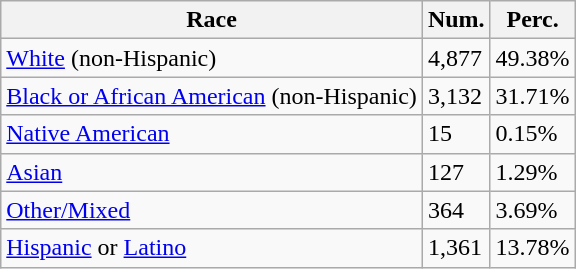<table class="wikitable">
<tr>
<th>Race</th>
<th>Num.</th>
<th>Perc.</th>
</tr>
<tr>
<td><a href='#'>White</a> (non-Hispanic)</td>
<td>4,877</td>
<td>49.38%</td>
</tr>
<tr>
<td><a href='#'>Black or African American</a> (non-Hispanic)</td>
<td>3,132</td>
<td>31.71%</td>
</tr>
<tr>
<td><a href='#'>Native American</a></td>
<td>15</td>
<td>0.15%</td>
</tr>
<tr>
<td><a href='#'>Asian</a></td>
<td>127</td>
<td>1.29%</td>
</tr>
<tr>
<td><a href='#'>Other/Mixed</a></td>
<td>364</td>
<td>3.69%</td>
</tr>
<tr>
<td><a href='#'>Hispanic</a> or <a href='#'>Latino</a></td>
<td>1,361</td>
<td>13.78%</td>
</tr>
</table>
